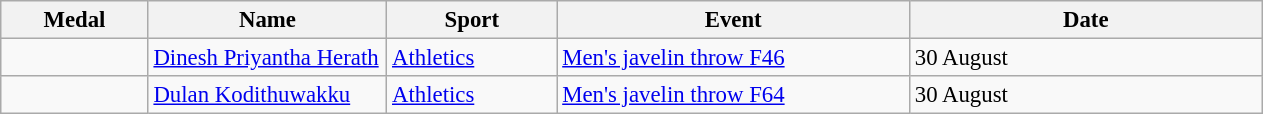<table class="wikitable sortable" style="font-size:95%">
<tr>
<th style="width:6em">Medal</th>
<th style="width:10em">Name</th>
<th style="width:7em">Sport</th>
<th style="width:15em">Event</th>
<th style="width:15em">Date</th>
</tr>
<tr>
<td></td>
<td><a href='#'>Dinesh Priyantha Herath</a></td>
<td><a href='#'>Athletics</a></td>
<td><a href='#'>Men's javelin throw F46</a></td>
<td>30 August</td>
</tr>
<tr>
<td></td>
<td><a href='#'>Dulan Kodithuwakku</a></td>
<td><a href='#'>Athletics</a></td>
<td><a href='#'>Men's javelin throw F64</a></td>
<td>30 August</td>
</tr>
</table>
